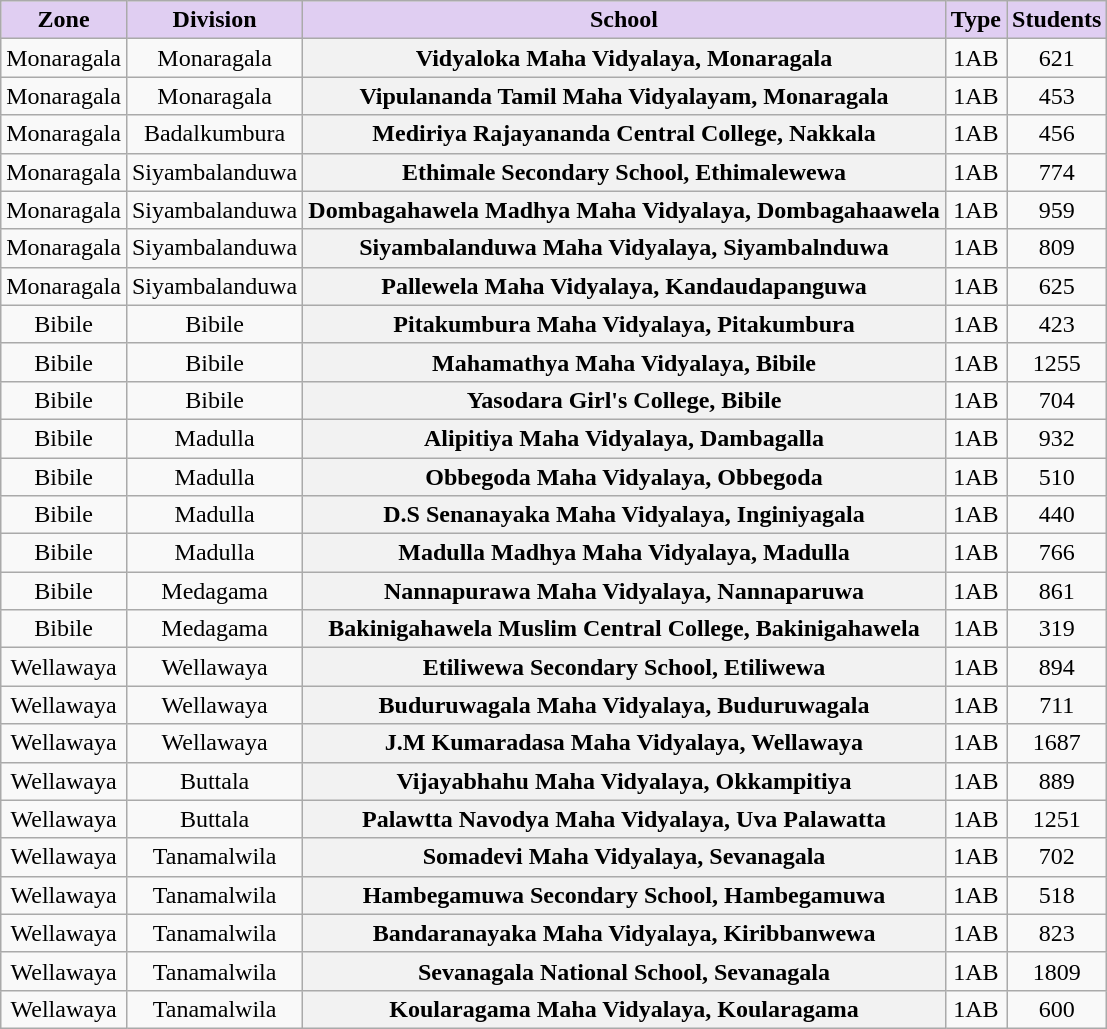<table class="wikitable sortable" style="text-align:center; font-size:100%">
<tr valign=bottom>
<th style="background-color:#E0CEF2;">Zone</th>
<th style="background-color:#E0CEF2;">Division</th>
<th style="background-color:#E0CEF2;">School</th>
<th style="background-color:#E0CEF2;">Type</th>
<th style="background-color:#E0CEF2;">Students</th>
</tr>
<tr>
<td>Monaragala</td>
<td>Monaragala</td>
<th>Vidyaloka Maha Vidyalaya, Monaragala</th>
<td>1AB</td>
<td>621</td>
</tr>
<tr>
<td>Monaragala</td>
<td>Monaragala</td>
<th>Vipulananda Tamil Maha Vidyalayam, Monaragala</th>
<td>1AB</td>
<td>453</td>
</tr>
<tr>
<td>Monaragala</td>
<td>Badalkumbura</td>
<th>Mediriya Rajayananda Central College, Nakkala</th>
<td>1AB</td>
<td>456</td>
</tr>
<tr>
<td>Monaragala</td>
<td>Siyambalanduwa</td>
<th>Ethimale Secondary School, Ethimalewewa</th>
<td>1AB</td>
<td>774</td>
</tr>
<tr>
<td>Monaragala</td>
<td>Siyambalanduwa</td>
<th>Dombagahawela Madhya Maha Vidyalaya, Dombagahaawela</th>
<td>1AB</td>
<td>959</td>
</tr>
<tr>
<td>Monaragala</td>
<td>Siyambalanduwa</td>
<th>Siyambalanduwa Maha Vidyalaya, Siyambalnduwa</th>
<td>1AB</td>
<td>809</td>
</tr>
<tr>
<td>Monaragala</td>
<td>Siyambalanduwa</td>
<th>Pallewela Maha Vidyalaya, Kandaudapanguwa</th>
<td>1AB</td>
<td>625</td>
</tr>
<tr>
<td>Bibile</td>
<td>Bibile</td>
<th>Pitakumbura Maha Vidyalaya, Pitakumbura</th>
<td>1AB</td>
<td>423</td>
</tr>
<tr>
<td>Bibile</td>
<td>Bibile</td>
<th>Mahamathya Maha Vidyalaya, Bibile</th>
<td>1AB</td>
<td>1255</td>
</tr>
<tr>
<td>Bibile</td>
<td>Bibile</td>
<th>Yasodara Girl's College, Bibile</th>
<td>1AB</td>
<td>704</td>
</tr>
<tr>
<td>Bibile</td>
<td>Madulla</td>
<th>Alipitiya Maha Vidyalaya, Dambagalla</th>
<td>1AB</td>
<td>932</td>
</tr>
<tr>
<td>Bibile</td>
<td>Madulla</td>
<th>Obbegoda Maha Vidyalaya, Obbegoda</th>
<td>1AB</td>
<td>510</td>
</tr>
<tr>
<td>Bibile</td>
<td>Madulla</td>
<th>D.S Senanayaka Maha Vidyalaya, Inginiyagala</th>
<td>1AB</td>
<td>440</td>
</tr>
<tr>
<td>Bibile</td>
<td>Madulla</td>
<th>Madulla Madhya Maha Vidyalaya, Madulla</th>
<td>1AB</td>
<td>766</td>
</tr>
<tr>
<td>Bibile</td>
<td>Medagama</td>
<th>Nannapurawa Maha Vidyalaya, Nannaparuwa</th>
<td>1AB</td>
<td>861</td>
</tr>
<tr>
<td>Bibile</td>
<td>Medagama</td>
<th>Bakinigahawela Muslim Central College, Bakinigahawela</th>
<td>1AB</td>
<td>319</td>
</tr>
<tr>
<td>Wellawaya</td>
<td>Wellawaya</td>
<th>Etiliwewa Secondary School, Etiliwewa</th>
<td>1AB</td>
<td>894</td>
</tr>
<tr>
<td>Wellawaya</td>
<td>Wellawaya</td>
<th>Buduruwagala Maha Vidyalaya, Buduruwagala</th>
<td>1AB</td>
<td>711</td>
</tr>
<tr>
<td>Wellawaya</td>
<td>Wellawaya</td>
<th>J.M Kumaradasa Maha Vidyalaya, Wellawaya</th>
<td>1AB</td>
<td>1687</td>
</tr>
<tr>
<td>Wellawaya</td>
<td>Buttala</td>
<th>Vijayabhahu Maha Vidyalaya, Okkampitiya</th>
<td>1AB</td>
<td>889</td>
</tr>
<tr>
<td>Wellawaya</td>
<td>Buttala</td>
<th>Palawtta Navodya Maha Vidyalaya, Uva Palawatta</th>
<td>1AB</td>
<td>1251</td>
</tr>
<tr>
<td>Wellawaya</td>
<td>Tanamalwila</td>
<th>Somadevi Maha Vidyalaya, Sevanagala</th>
<td>1AB</td>
<td>702</td>
</tr>
<tr>
<td>Wellawaya</td>
<td>Tanamalwila</td>
<th>Hambegamuwa Secondary School, Hambegamuwa</th>
<td>1AB</td>
<td>518</td>
</tr>
<tr>
<td>Wellawaya</td>
<td>Tanamalwila</td>
<th>Bandaranayaka Maha Vidyalaya, Kiribbanwewa</th>
<td>1AB</td>
<td>823</td>
</tr>
<tr>
<td>Wellawaya</td>
<td>Tanamalwila</td>
<th>Sevanagala National School, Sevanagala</th>
<td>1AB</td>
<td>1809</td>
</tr>
<tr>
<td>Wellawaya</td>
<td>Tanamalwila</td>
<th>Koularagama Maha Vidyalaya, Koularagama</th>
<td>1AB</td>
<td>600</td>
</tr>
</table>
